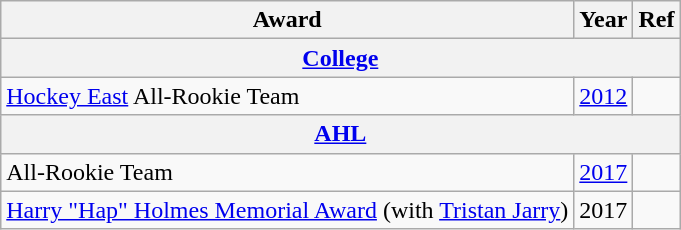<table class="wikitable">
<tr>
<th>Award</th>
<th>Year</th>
<th>Ref</th>
</tr>
<tr>
<th colspan="3"><a href='#'>College</a></th>
</tr>
<tr>
<td><a href='#'>Hockey East</a> All-Rookie Team</td>
<td><a href='#'>2012</a></td>
<td></td>
</tr>
<tr>
<th colspan="3"><a href='#'>AHL</a></th>
</tr>
<tr>
<td>All-Rookie Team</td>
<td><a href='#'>2017</a></td>
<td></td>
</tr>
<tr>
<td><a href='#'>Harry "Hap" Holmes Memorial Award</a> (with <a href='#'>Tristan Jarry</a>)</td>
<td>2017</td>
<td></td>
</tr>
</table>
